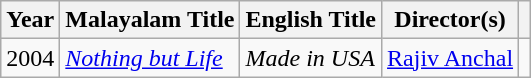<table class="wikitable sortable">
<tr>
<th>Year</th>
<th>Malayalam Title</th>
<th>English Title</th>
<th>Director(s)</th>
<th class="unsortable"></th>
</tr>
<tr>
<td>2004</td>
<td><em><a href='#'>Nothing but Life</a></em></td>
<td><em>Made in USA</em></td>
<td><a href='#'>Rajiv Anchal</a></td>
<td></td>
</tr>
</table>
